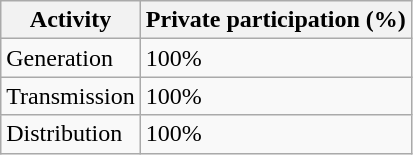<table class="wikitable">
<tr>
<th !style="text-align: center; background-color:#ffdead;">Activity</th>
<th !style="text-align: center; background-color:#ffdead;">Private participation (%)</th>
</tr>
<tr>
<td>Generation</td>
<td>100%</td>
</tr>
<tr>
<td>Transmission</td>
<td>100%</td>
</tr>
<tr>
<td>Distribution</td>
<td>100%</td>
</tr>
</table>
